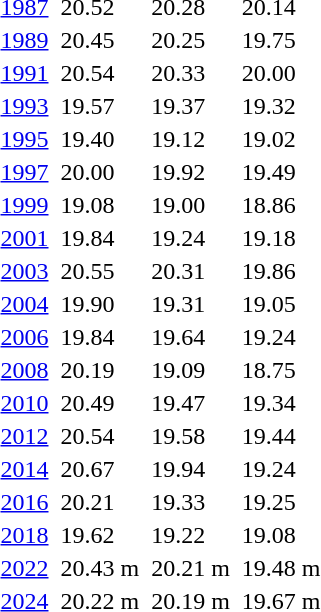<table>
<tr valign="top">
<td><a href='#'>1987</a><br></td>
<td></td>
<td>20.52</td>
<td></td>
<td>20.28</td>
<td></td>
<td>20.14</td>
</tr>
<tr valign="top">
<td><a href='#'>1989</a><br></td>
<td></td>
<td>20.45</td>
<td></td>
<td>20.25 </td>
<td></td>
<td>19.75</td>
</tr>
<tr valign="top">
<td><a href='#'>1991</a><br></td>
<td></td>
<td>20.54 </td>
<td></td>
<td>20.33 </td>
<td></td>
<td>20.00</td>
</tr>
<tr valign="top">
<td><a href='#'>1993</a><br></td>
<td></td>
<td>19.57</td>
<td></td>
<td>19.37</td>
<td></td>
<td>19.32</td>
</tr>
<tr valign="top">
<td><a href='#'>1995</a><br></td>
<td></td>
<td>19.40</td>
<td></td>
<td>19.12 </td>
<td></td>
<td>19.02</td>
</tr>
<tr valign="top">
<td><a href='#'>1997</a><br></td>
<td></td>
<td>20.00 </td>
<td></td>
<td>19.92 </td>
<td></td>
<td>19.49  </td>
</tr>
<tr valign="top">
<td><a href='#'>1999</a><br></td>
<td></td>
<td>19.08</td>
<td></td>
<td>19.00</td>
<td></td>
<td>18.86</td>
</tr>
<tr valign="top">
<td><a href='#'>2001</a><br></td>
<td></td>
<td>19.84</td>
<td></td>
<td>19.24 </td>
<td></td>
<td>19.18</td>
</tr>
<tr valign="top">
<td><a href='#'>2003</a><br></td>
<td></td>
<td>20.55 </td>
<td></td>
<td>20.31</td>
<td></td>
<td>19.86 </td>
</tr>
<tr valign="top">
<td><a href='#'>2004</a><br></td>
<td></td>
<td>19.90 </td>
<td></td>
<td>19.31 </td>
<td></td>
<td>19.05 </td>
</tr>
<tr valign="top">
<td><a href='#'>2006</a><br></td>
<td></td>
<td>19.84 </td>
<td></td>
<td>19.64 </td>
<td></td>
<td>19.24 </td>
</tr>
<tr valign="top">
<td><a href='#'>2008</a><br></td>
<td></td>
<td>20.19 </td>
<td></td>
<td>19.09 </td>
<td></td>
<td>18.75 </td>
</tr>
<tr valign="top">
<td><a href='#'>2010</a><br></td>
<td></td>
<td>20.49 </td>
<td></td>
<td>19.47 </td>
<td></td>
<td>19.34 </td>
</tr>
<tr valign="top">
<td><a href='#'>2012</a><br></td>
<td></td>
<td>20.54 </td>
<td></td>
<td>19.58 </td>
<td></td>
<td>19.44</td>
</tr>
<tr valign="top">
<td><a href='#'>2014</a><br></td>
<td></td>
<td>20.67 </td>
<td></td>
<td>19.94</td>
<td></td>
<td>19.24 </td>
</tr>
<tr valign="top">
<td><a href='#'>2016</a><br></td>
<td></td>
<td>20.21 </td>
<td></td>
<td>19.33 </td>
<td></td>
<td>19.25</td>
</tr>
<tr valign="top">
<td><a href='#'>2018</a><br></td>
<td></td>
<td>19.62 </td>
<td></td>
<td>19.22 </td>
<td></td>
<td>19.08 </td>
</tr>
<tr valign="top">
<td><a href='#'>2022</a><br></td>
<td></td>
<td>20.43 m </td>
<td></td>
<td>20.21 m </td>
<td></td>
<td>19.48 m</td>
</tr>
<tr valign="top">
<td><a href='#'>2024</a><br></td>
<td></td>
<td>20.22 m </td>
<td></td>
<td>20.19 m </td>
<td></td>
<td>19.67 m</td>
</tr>
</table>
